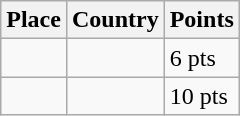<table class=wikitable>
<tr>
<th>Place</th>
<th>Country</th>
<th>Points</th>
</tr>
<tr>
<td align=center></td>
<td></td>
<td>6 pts</td>
</tr>
<tr>
<td align=center></td>
<td></td>
<td>10 pts</td>
</tr>
</table>
